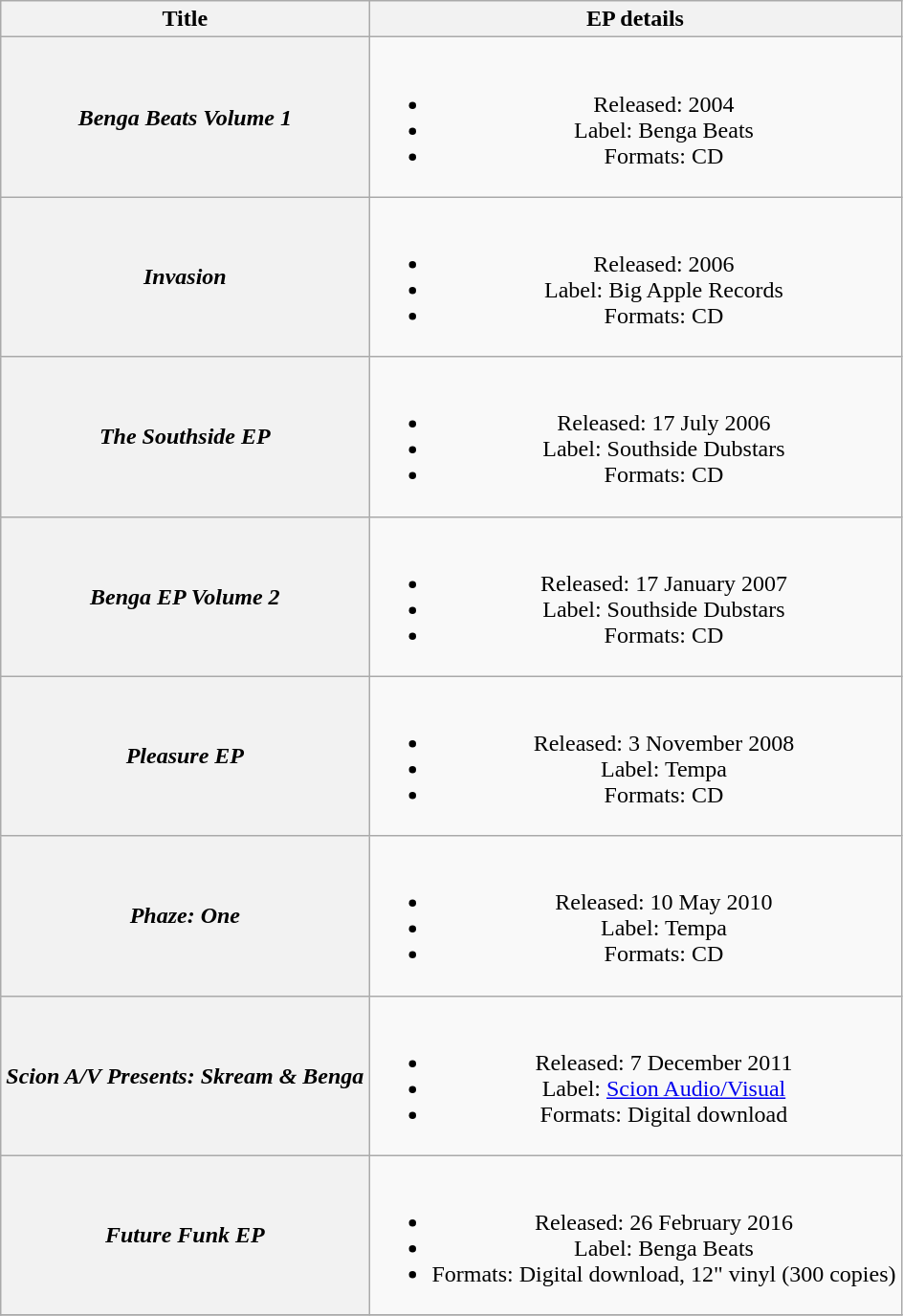<table class="wikitable plainrowheaders" style="text-align:center;">
<tr>
<th scope="col">Title</th>
<th scope="col">EP details</th>
</tr>
<tr>
<th scope="row"><em>Benga Beats Volume 1</em></th>
<td><br><ul><li>Released: 2004</li><li>Label: Benga Beats</li><li>Formats: CD</li></ul></td>
</tr>
<tr>
<th scope="row"><em>Invasion</em></th>
<td><br><ul><li>Released: 2006</li><li>Label: Big Apple Records</li><li>Formats: CD</li></ul></td>
</tr>
<tr>
<th scope="row"><em>The Southside EP</em></th>
<td><br><ul><li>Released: 17 July 2006</li><li>Label: Southside Dubstars</li><li>Formats: CD</li></ul></td>
</tr>
<tr>
<th scope="row"><em>Benga EP Volume 2</em></th>
<td><br><ul><li>Released: 17 January 2007</li><li>Label: Southside Dubstars</li><li>Formats: CD</li></ul></td>
</tr>
<tr>
<th scope="row"><em>Pleasure EP</em></th>
<td><br><ul><li>Released: 3 November 2008</li><li>Label: Tempa</li><li>Formats: CD</li></ul></td>
</tr>
<tr>
<th scope="row"><em>Phaze: One</em></th>
<td><br><ul><li>Released: 10 May 2010</li><li>Label: Tempa</li><li>Formats: CD</li></ul></td>
</tr>
<tr>
<th scope="row"><em>Scion A/V Presents: Skream & Benga</em></th>
<td><br><ul><li>Released: 7 December 2011</li><li>Label: <a href='#'>Scion Audio/Visual</a></li><li>Formats: Digital download</li></ul></td>
</tr>
<tr>
<th scope="row"><em>Future Funk EP</em></th>
<td><br><ul><li>Released: 26 February 2016</li><li>Label: Benga Beats</li><li>Formats: Digital download, 12" vinyl (300 copies)</li></ul></td>
</tr>
<tr>
</tr>
</table>
